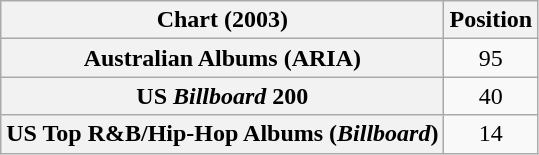<table class="wikitable sortable plainrowheaders">
<tr>
<th>Chart (2003)</th>
<th>Position</th>
</tr>
<tr>
<th scope="row">Australian Albums (ARIA)</th>
<td style="text-align:center;">95</td>
</tr>
<tr>
<th scope="row">US <em>Billboard</em> 200</th>
<td style="text-align:center;">40</td>
</tr>
<tr>
<th scope="row">US Top R&B/Hip-Hop Albums (<em>Billboard</em>)</th>
<td style="text-align:center;">14</td>
</tr>
</table>
